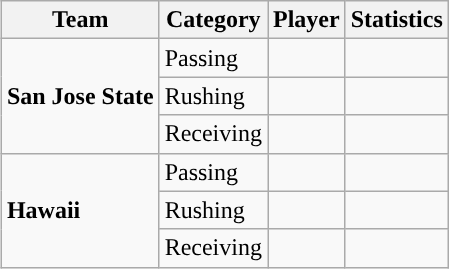<table class="wikitable" style="float: right;">
<tr>
<th>Team</th>
<th>Category</th>
<th>Player</th>
<th>Statistics</th>
</tr>
<tr>
<td rowspan=3><strong>San Jose State</strong></td>
<td>Passing</td>
<td></td>
<td></td>
</tr>
<tr>
<td>Rushing</td>
<td></td>
<td></td>
</tr>
<tr>
<td>Receiving</td>
<td></td>
<td></td>
</tr>
<tr>
<td rowspan=3><strong>Hawaii</strong></td>
<td>Passing</td>
<td></td>
<td></td>
</tr>
<tr>
<td>Rushing</td>
<td></td>
<td></td>
</tr>
<tr>
<td>Receiving</td>
<td></td>
<td></td>
</tr>
</table>
